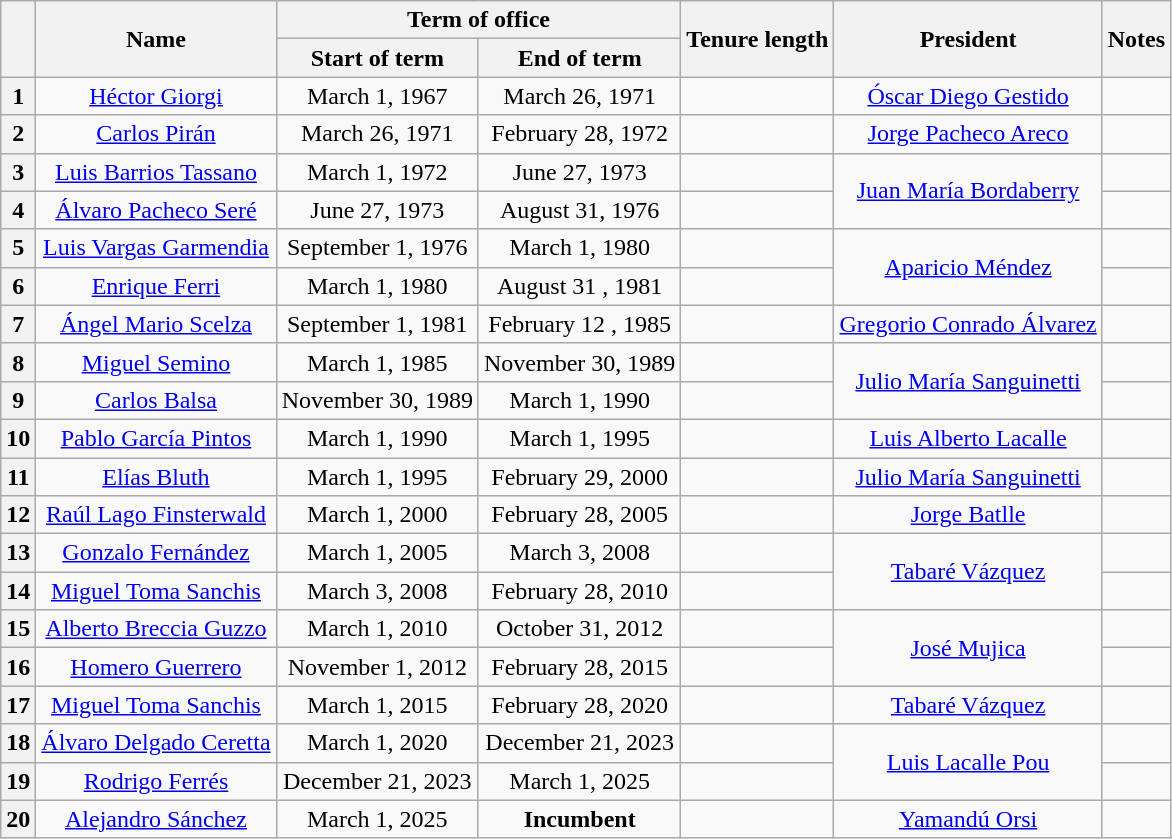<table class="wikitable" style="text-align:center">
<tr>
<th rowspan="2"></th>
<th rowspan="2">Name</th>
<th colspan="2">Term of office</th>
<th rowspan="2">Tenure length</th>
<th rowspan="2">President</th>
<th rowspan="2">Notes</th>
</tr>
<tr>
<th>Start of term</th>
<th>End of term</th>
</tr>
<tr>
<th>1</th>
<td><a href='#'>Héctor Giorgi</a></td>
<td>March 1, 1967</td>
<td>March 26, 1971</td>
<td></td>
<td><a href='#'>Óscar Diego Gestido</a></td>
<td></td>
</tr>
<tr>
<th>2</th>
<td><a href='#'>Carlos Pirán</a></td>
<td>March 26, 1971</td>
<td>February 28, 1972</td>
<td></td>
<td><a href='#'>Jorge Pacheco Areco</a></td>
<td></td>
</tr>
<tr>
<th>3</th>
<td><a href='#'>Luis Barrios Tassano</a></td>
<td>March 1, 1972</td>
<td>June 27, 1973</td>
<td></td>
<td rowspan="2"><a href='#'>Juan María Bordaberry</a></td>
<td></td>
</tr>
<tr>
<th>4</th>
<td><a href='#'>Álvaro Pacheco Seré</a></td>
<td>June 27, 1973</td>
<td>August 31, 1976</td>
<td></td>
<td></td>
</tr>
<tr>
<th>5</th>
<td><a href='#'>Luis Vargas Garmendia</a></td>
<td>September 1, 1976</td>
<td>March 1, 1980</td>
<td></td>
<td rowspan="2"><a href='#'>Aparicio Méndez</a></td>
<td></td>
</tr>
<tr>
<th>6</th>
<td><a href='#'>Enrique Ferri</a></td>
<td>March 1, 1980</td>
<td>August 31 , 1981</td>
<td></td>
<td></td>
</tr>
<tr>
<th>7</th>
<td><a href='#'>Ángel Mario Scelza</a></td>
<td>September 1, 1981</td>
<td>February 12 , 1985</td>
<td></td>
<td><a href='#'>Gregorio Conrado Álvarez</a></td>
<td></td>
</tr>
<tr>
<th>8</th>
<td><a href='#'>Miguel Semino</a></td>
<td>March 1, 1985</td>
<td>November 30, 1989</td>
<td></td>
<td rowspan="2"><a href='#'>Julio María Sanguinetti</a></td>
<td></td>
</tr>
<tr>
<th>9</th>
<td><a href='#'>Carlos Balsa</a></td>
<td>November 30, 1989</td>
<td>March 1, 1990</td>
<td></td>
<td></td>
</tr>
<tr>
<th>10</th>
<td><a href='#'>Pablo García Pintos</a></td>
<td>March 1, 1990</td>
<td>March 1, 1995</td>
<td></td>
<td><a href='#'>Luis Alberto Lacalle</a></td>
<td></td>
</tr>
<tr>
<th>11</th>
<td><a href='#'>Elías Bluth</a></td>
<td>March 1, 1995</td>
<td>February 29, 2000</td>
<td></td>
<td><a href='#'>Julio María Sanguinetti</a></td>
<td></td>
</tr>
<tr>
<th>12</th>
<td><a href='#'>Raúl Lago Finsterwald</a></td>
<td>March 1, 2000</td>
<td>February 28, 2005</td>
<td></td>
<td><a href='#'>Jorge Batlle</a></td>
<td></td>
</tr>
<tr>
<th>13</th>
<td><a href='#'>Gonzalo Fernández</a></td>
<td>March 1, 2005</td>
<td>March 3, 2008</td>
<td></td>
<td rowspan="2"><a href='#'>Tabaré Vázquez</a></td>
<td></td>
</tr>
<tr>
<th>14</th>
<td><a href='#'>Miguel Toma Sanchis</a></td>
<td>March 3, 2008</td>
<td>February 28, 2010</td>
<td></td>
<td></td>
</tr>
<tr>
<th>15</th>
<td><a href='#'>Alberto Breccia Guzzo</a></td>
<td>March 1, 2010</td>
<td>October 31, 2012</td>
<td></td>
<td rowspan="2"><a href='#'>José Mujica</a></td>
<td></td>
</tr>
<tr>
<th>16</th>
<td><a href='#'>Homero Guerrero</a></td>
<td>November 1, 2012</td>
<td>February 28, 2015</td>
<td></td>
<td></td>
</tr>
<tr>
<th>17</th>
<td><a href='#'>Miguel Toma Sanchis</a></td>
<td>March 1, 2015</td>
<td>February 28, 2020</td>
<td></td>
<td><a href='#'>Tabaré Vázquez</a></td>
<td></td>
</tr>
<tr>
<th>18</th>
<td><a href='#'>Álvaro Delgado Ceretta</a></td>
<td>March 1, 2020</td>
<td>December 21, 2023</td>
<td></td>
<td rowspan="2"><a href='#'>Luis Lacalle Pou</a></td>
<td></td>
</tr>
<tr>
<th>19</th>
<td><a href='#'>Rodrigo Ferrés</a></td>
<td>December 21, 2023</td>
<td>March 1, 2025</td>
<td></td>
<td></td>
</tr>
<tr>
<th>20</th>
<td><a href='#'>Alejandro Sánchez</a></td>
<td>March 1, 2025</td>
<td><strong>Incumbent</strong></td>
<td></td>
<td><a href='#'>Yamandú Orsi</a></td>
<td></td>
</tr>
</table>
